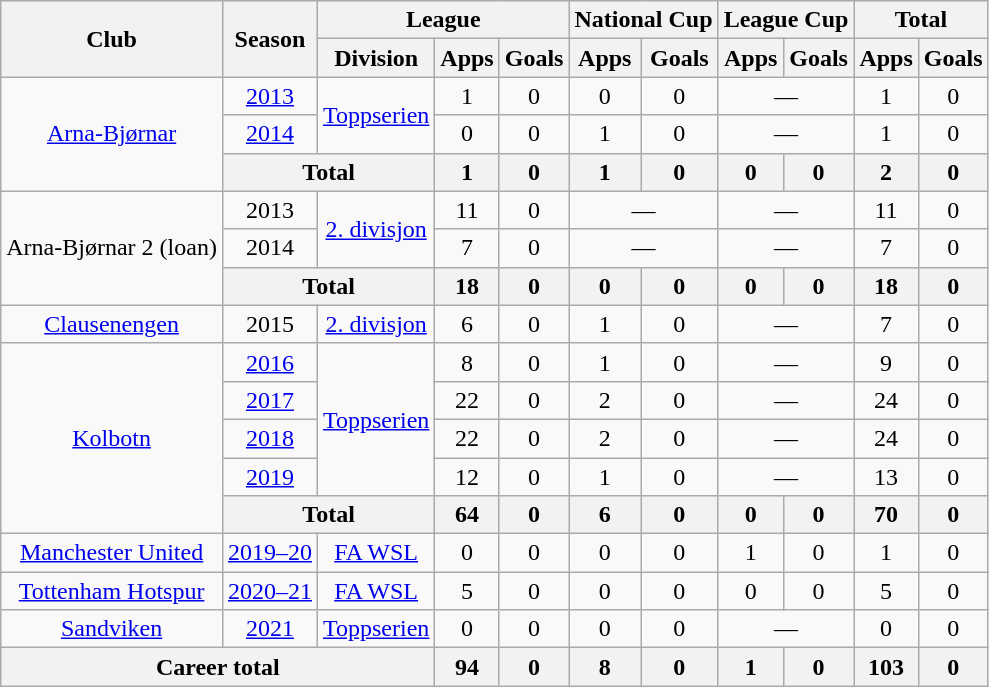<table class="wikitable" style="text-align:center">
<tr>
<th rowspan="2">Club</th>
<th rowspan="2">Season</th>
<th colspan="3">League</th>
<th colspan="2">National Cup</th>
<th colspan="2">League Cup</th>
<th colspan="2">Total</th>
</tr>
<tr>
<th>Division</th>
<th>Apps</th>
<th>Goals</th>
<th>Apps</th>
<th>Goals</th>
<th>Apps</th>
<th>Goals</th>
<th>Apps</th>
<th>Goals</th>
</tr>
<tr>
<td rowspan="3"><a href='#'>Arna-Bjørnar</a></td>
<td><a href='#'>2013</a></td>
<td rowspan="2"><a href='#'>Toppserien</a></td>
<td>1</td>
<td>0</td>
<td>0</td>
<td>0</td>
<td colspan="2">—</td>
<td>1</td>
<td>0</td>
</tr>
<tr>
<td><a href='#'>2014</a></td>
<td>0</td>
<td>0</td>
<td>1</td>
<td>0</td>
<td colspan="2">—</td>
<td>1</td>
<td>0</td>
</tr>
<tr>
<th colspan="2">Total</th>
<th>1</th>
<th>0</th>
<th>1</th>
<th>0</th>
<th>0</th>
<th>0</th>
<th>2</th>
<th>0</th>
</tr>
<tr>
<td rowspan="3">Arna-Bjørnar 2 (loan)</td>
<td>2013</td>
<td rowspan="2"><a href='#'>2. divisjon</a></td>
<td>11</td>
<td>0</td>
<td colspan="2">—</td>
<td colspan="2">—</td>
<td>11</td>
<td>0</td>
</tr>
<tr>
<td>2014</td>
<td>7</td>
<td>0</td>
<td colspan="2">—</td>
<td colspan="2">—</td>
<td>7</td>
<td>0</td>
</tr>
<tr>
<th colspan="2">Total</th>
<th>18</th>
<th>0</th>
<th>0</th>
<th>0</th>
<th>0</th>
<th>0</th>
<th>18</th>
<th>0</th>
</tr>
<tr>
<td><a href='#'>Clausenengen</a></td>
<td>2015</td>
<td><a href='#'>2. divisjon</a></td>
<td>6</td>
<td>0</td>
<td>1</td>
<td>0</td>
<td colspan="2">—</td>
<td>7</td>
<td>0</td>
</tr>
<tr>
<td rowspan="5"><a href='#'>Kolbotn</a></td>
<td><a href='#'>2016</a></td>
<td rowspan="4"><a href='#'>Toppserien</a></td>
<td>8</td>
<td>0</td>
<td>1</td>
<td>0</td>
<td colspan="2">—</td>
<td>9</td>
<td>0</td>
</tr>
<tr>
<td><a href='#'>2017</a></td>
<td>22</td>
<td>0</td>
<td>2</td>
<td>0</td>
<td colspan="2">—</td>
<td>24</td>
<td>0</td>
</tr>
<tr>
<td><a href='#'>2018</a></td>
<td>22</td>
<td>0</td>
<td>2</td>
<td>0</td>
<td colspan="2">—</td>
<td>24</td>
<td>0</td>
</tr>
<tr>
<td><a href='#'>2019</a></td>
<td>12</td>
<td>0</td>
<td>1</td>
<td>0</td>
<td colspan="2">—</td>
<td>13</td>
<td>0</td>
</tr>
<tr>
<th colspan="2">Total</th>
<th>64</th>
<th>0</th>
<th>6</th>
<th>0</th>
<th>0</th>
<th>0</th>
<th>70</th>
<th>0</th>
</tr>
<tr>
<td><a href='#'>Manchester United</a></td>
<td><a href='#'>2019–20</a></td>
<td><a href='#'>FA WSL</a></td>
<td>0</td>
<td>0</td>
<td>0</td>
<td>0</td>
<td>1</td>
<td>0</td>
<td>1</td>
<td>0</td>
</tr>
<tr>
<td><a href='#'>Tottenham Hotspur</a></td>
<td><a href='#'>2020–21</a></td>
<td><a href='#'>FA WSL</a></td>
<td>5</td>
<td>0</td>
<td>0</td>
<td>0</td>
<td>0</td>
<td>0</td>
<td>5</td>
<td>0</td>
</tr>
<tr>
<td><a href='#'>Sandviken</a></td>
<td><a href='#'>2021</a></td>
<td><a href='#'>Toppserien</a></td>
<td>0</td>
<td>0</td>
<td>0</td>
<td>0</td>
<td colspan="2">—</td>
<td>0</td>
<td>0</td>
</tr>
<tr>
<th colspan="3">Career total</th>
<th>94</th>
<th>0</th>
<th>8</th>
<th>0</th>
<th>1</th>
<th>0</th>
<th>103</th>
<th>0</th>
</tr>
</table>
